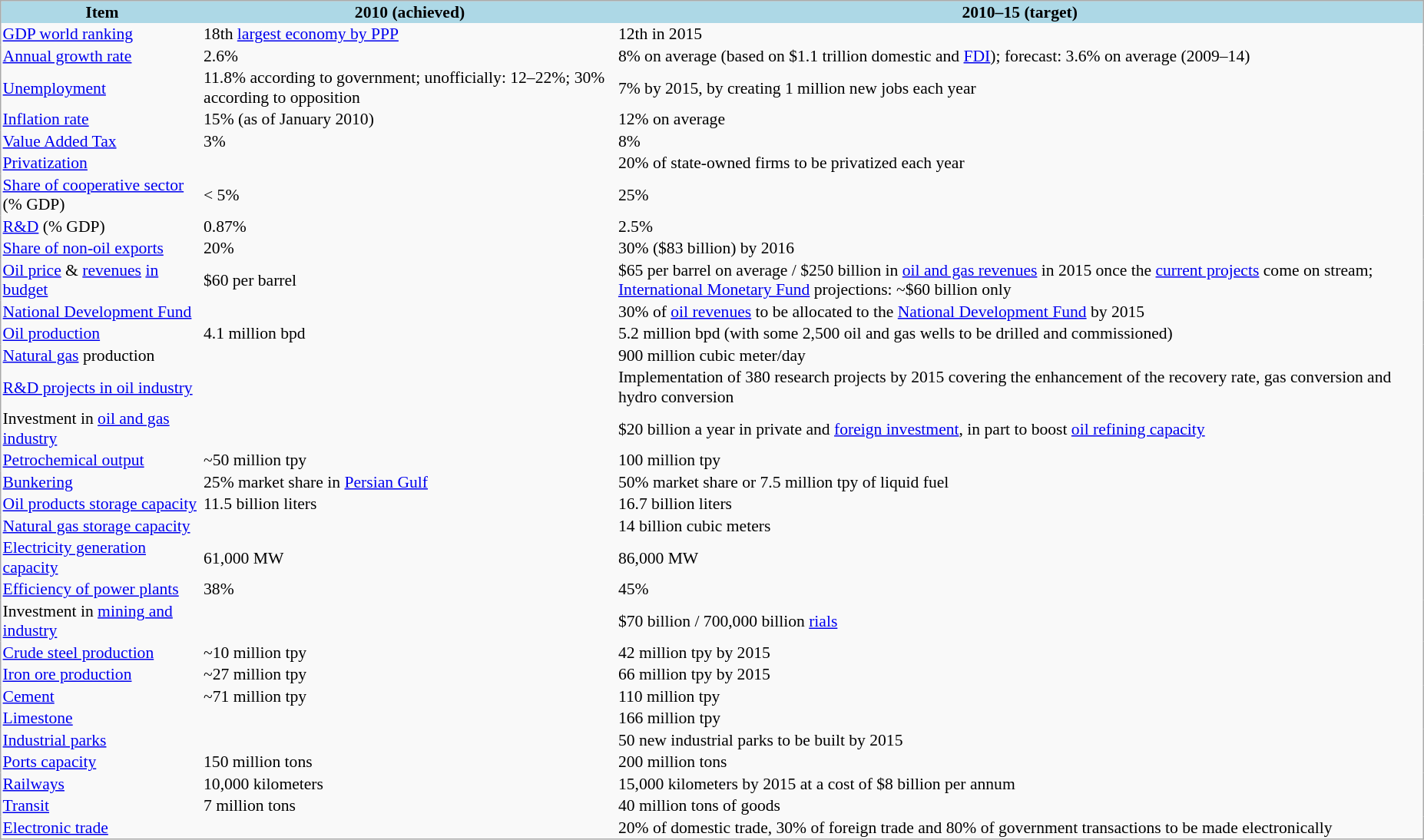<table style="margin:1em; background:#f9f9f9; border:1px #aaa solid; border-collapse:collapse; font-size:90%; float:left;">
<tr style="background:lightblue;">
<th>Item</th>
<th>2010 (achieved)</th>
<th>2010–15 (target)</th>
</tr>
<tr>
<td><a href='#'>GDP world ranking</a></td>
<td>18th <a href='#'>largest economy by PPP</a></td>
<td>12th in 2015</td>
</tr>
<tr>
<td><a href='#'>Annual growth rate</a></td>
<td>2.6%</td>
<td>8% on average (based on $1.1 trillion domestic and <a href='#'>FDI</a>);   forecast: 3.6% on average (2009–14)</td>
</tr>
<tr>
<td><a href='#'>Unemployment</a></td>
<td>11.8% according to government; unofficially: 12–22%; 30% according to opposition</td>
<td>7% by 2015, by creating 1 million new jobs each year</td>
</tr>
<tr>
<td><a href='#'>Inflation rate</a></td>
<td>15% (as of January 2010)</td>
<td>12% on average</td>
</tr>
<tr>
<td><a href='#'>Value Added Tax</a></td>
<td>3%</td>
<td>8%</td>
</tr>
<tr>
<td><a href='#'>Privatization</a></td>
<td></td>
<td>20% of state-owned firms to be privatized each year</td>
</tr>
<tr>
<td><a href='#'>Share of cooperative sector</a> (% GDP)</td>
<td>< 5%</td>
<td>25%</td>
</tr>
<tr>
<td><a href='#'>R&D</a> (% GDP)</td>
<td>0.87%</td>
<td>2.5%</td>
</tr>
<tr>
<td><a href='#'>Share of non-oil exports</a></td>
<td>20%</td>
<td>30% ($83 billion) by 2016</td>
</tr>
<tr>
<td><a href='#'>Oil price</a> & <a href='#'>revenues</a> <a href='#'>in budget</a></td>
<td>$60 per barrel</td>
<td>$65 per barrel on average / $250 billion in <a href='#'>oil and gas revenues</a> in 2015 once the <a href='#'>current projects</a> come on stream; <a href='#'>International Monetary Fund</a> projections: ~$60 billion only</td>
</tr>
<tr>
<td><a href='#'>National Development Fund</a></td>
<td></td>
<td>30% of <a href='#'>oil revenues</a> to be allocated to the <a href='#'>National Development Fund</a> by 2015</td>
</tr>
<tr>
<td><a href='#'>Oil production</a></td>
<td>4.1 million bpd</td>
<td>5.2 million bpd (with some 2,500 oil and gas wells to be drilled and commissioned)</td>
</tr>
<tr>
<td><a href='#'>Natural gas</a> production</td>
<td></td>
<td>900 million cubic meter/day</td>
</tr>
<tr>
<td><a href='#'>R&D projects in oil industry</a></td>
<td></td>
<td>Implementation of 380 research projects by 2015 covering the enhancement of the recovery rate, gas conversion and hydro conversion</td>
</tr>
<tr>
<td>Investment in <a href='#'>oil and gas industry</a></td>
<td></td>
<td>$20 billion a year in private and <a href='#'>foreign investment</a>, in part to boost <a href='#'>oil refining capacity</a></td>
</tr>
<tr>
<td><a href='#'>Petrochemical output</a></td>
<td>~50 million tpy</td>
<td>100 million tpy</td>
</tr>
<tr>
<td><a href='#'>Bunkering</a></td>
<td>25% market share in <a href='#'>Persian Gulf</a></td>
<td>50% market share or 7.5 million tpy of liquid fuel</td>
</tr>
<tr>
<td><a href='#'>Oil products storage capacity</a></td>
<td>11.5 billion liters</td>
<td>16.7 billion liters</td>
</tr>
<tr>
<td><a href='#'>Natural gas storage capacity</a></td>
<td></td>
<td>14 billion cubic meters</td>
</tr>
<tr>
<td><a href='#'>Electricity generation capacity</a></td>
<td>61,000 MW</td>
<td>86,000 MW</td>
</tr>
<tr>
<td><a href='#'>Efficiency of power plants</a></td>
<td>38%</td>
<td>45%</td>
</tr>
<tr>
<td>Investment in <a href='#'>mining and industry</a></td>
<td></td>
<td>$70 billion / 700,000 billion <a href='#'>rials</a></td>
</tr>
<tr>
<td><a href='#'>Crude steel production</a></td>
<td>~10 million tpy</td>
<td>42 million tpy by 2015</td>
</tr>
<tr>
<td><a href='#'>Iron ore production</a></td>
<td>~27 million tpy</td>
<td>66 million tpy by 2015</td>
</tr>
<tr>
<td><a href='#'>Cement</a></td>
<td>~71 million tpy</td>
<td>110 million tpy</td>
</tr>
<tr>
<td><a href='#'>Limestone</a></td>
<td></td>
<td>166 million tpy</td>
</tr>
<tr>
<td><a href='#'>Industrial parks</a></td>
<td></td>
<td>50 new industrial parks to be built by 2015</td>
</tr>
<tr>
<td><a href='#'>Ports capacity</a></td>
<td>150 million tons</td>
<td>200 million tons</td>
</tr>
<tr>
<td><a href='#'>Railways</a></td>
<td>10,000 kilometers</td>
<td>15,000 kilometers by 2015 at a cost of $8 billion per annum</td>
</tr>
<tr>
<td><a href='#'>Transit</a></td>
<td>7 million tons</td>
<td>40 million tons of goods</td>
</tr>
<tr>
<td><a href='#'>Electronic trade</a></td>
<td></td>
<td>20% of domestic trade, 30% of foreign trade and 80% of government transactions to be made electronically</td>
</tr>
</table>
